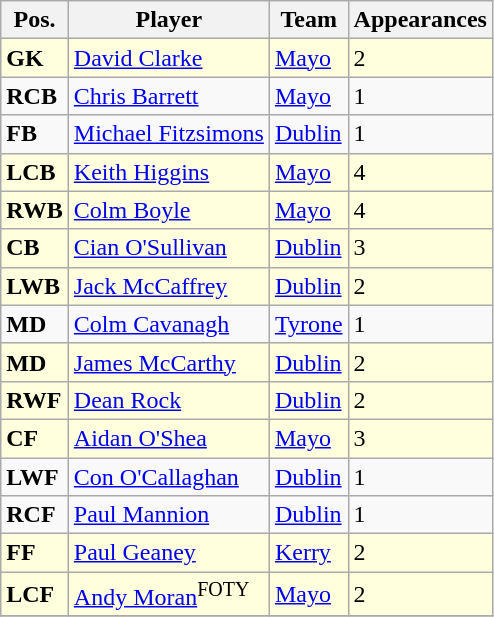<table class="wikitable">
<tr>
<th>Pos.</th>
<th>Player</th>
<th>Team</th>
<th>Appearances</th>
</tr>
<tr bgcolor="#FFFFDD">
<td><strong>GK</strong></td>
<td> <a href='#'>David Clarke</a></td>
<td><a href='#'>Mayo</a></td>
<td>2</td>
</tr>
<tr>
<td><strong>RCB</strong></td>
<td> <a href='#'>Chris Barrett</a></td>
<td><a href='#'>Mayo</a></td>
<td>1</td>
</tr>
<tr>
<td><strong>FB</strong></td>
<td> <a href='#'>Michael Fitzsimons</a></td>
<td><a href='#'>Dublin</a></td>
<td>1</td>
</tr>
<tr bgcolor="#FFFFDD">
<td><strong>LCB</strong></td>
<td> <a href='#'>Keith Higgins</a></td>
<td><a href='#'>Mayo</a></td>
<td>4</td>
</tr>
<tr bgcolor="#FFFFDD" |->
<td><strong>RWB</strong></td>
<td> <a href='#'>Colm Boyle</a></td>
<td><a href='#'>Mayo</a></td>
<td>4</td>
</tr>
<tr bgcolor="#FFFFDD">
<td><strong>CB</strong></td>
<td> <a href='#'>Cian O'Sullivan</a></td>
<td><a href='#'>Dublin</a></td>
<td>3</td>
</tr>
<tr bgcolor="#FFFFDD">
<td><strong>LWB</strong></td>
<td> <a href='#'>Jack McCaffrey</a></td>
<td><a href='#'>Dublin</a></td>
<td>2</td>
</tr>
<tr>
<td><strong>MD</strong></td>
<td> <a href='#'>Colm Cavanagh</a></td>
<td><a href='#'>Tyrone</a></td>
<td>1</td>
</tr>
<tr bgcolor="#FFFFDD">
<td><strong>MD</strong></td>
<td> <a href='#'>James McCarthy</a></td>
<td><a href='#'>Dublin</a></td>
<td>2</td>
</tr>
<tr bgcolor="#FFFFDD">
<td><strong>RWF</strong></td>
<td> <a href='#'>Dean Rock</a></td>
<td><a href='#'>Dublin</a></td>
<td>2</td>
</tr>
<tr bgcolor="#FFFFDD">
<td><strong>CF</strong></td>
<td> <a href='#'>Aidan O'Shea</a></td>
<td><a href='#'>Mayo</a></td>
<td>3</td>
</tr>
<tr>
<td><strong>LWF</strong></td>
<td> <a href='#'>Con O'Callaghan</a></td>
<td><a href='#'>Dublin</a></td>
<td>1</td>
</tr>
<tr>
<td><strong>RCF</strong></td>
<td> <a href='#'>Paul Mannion</a></td>
<td><a href='#'>Dublin</a></td>
<td>1</td>
</tr>
<tr bgcolor="#FFFFDD">
<td><strong>FF</strong></td>
<td> <a href='#'>Paul Geaney</a></td>
<td><a href='#'>Kerry</a></td>
<td>2</td>
</tr>
<tr bgcolor="#FFFFDD">
<td><strong>LCF</strong></td>
<td> <a href='#'>Andy Moran</a><sup>FOTY</sup></td>
<td><a href='#'>Mayo</a></td>
<td>2</td>
</tr>
<tr>
</tr>
</table>
